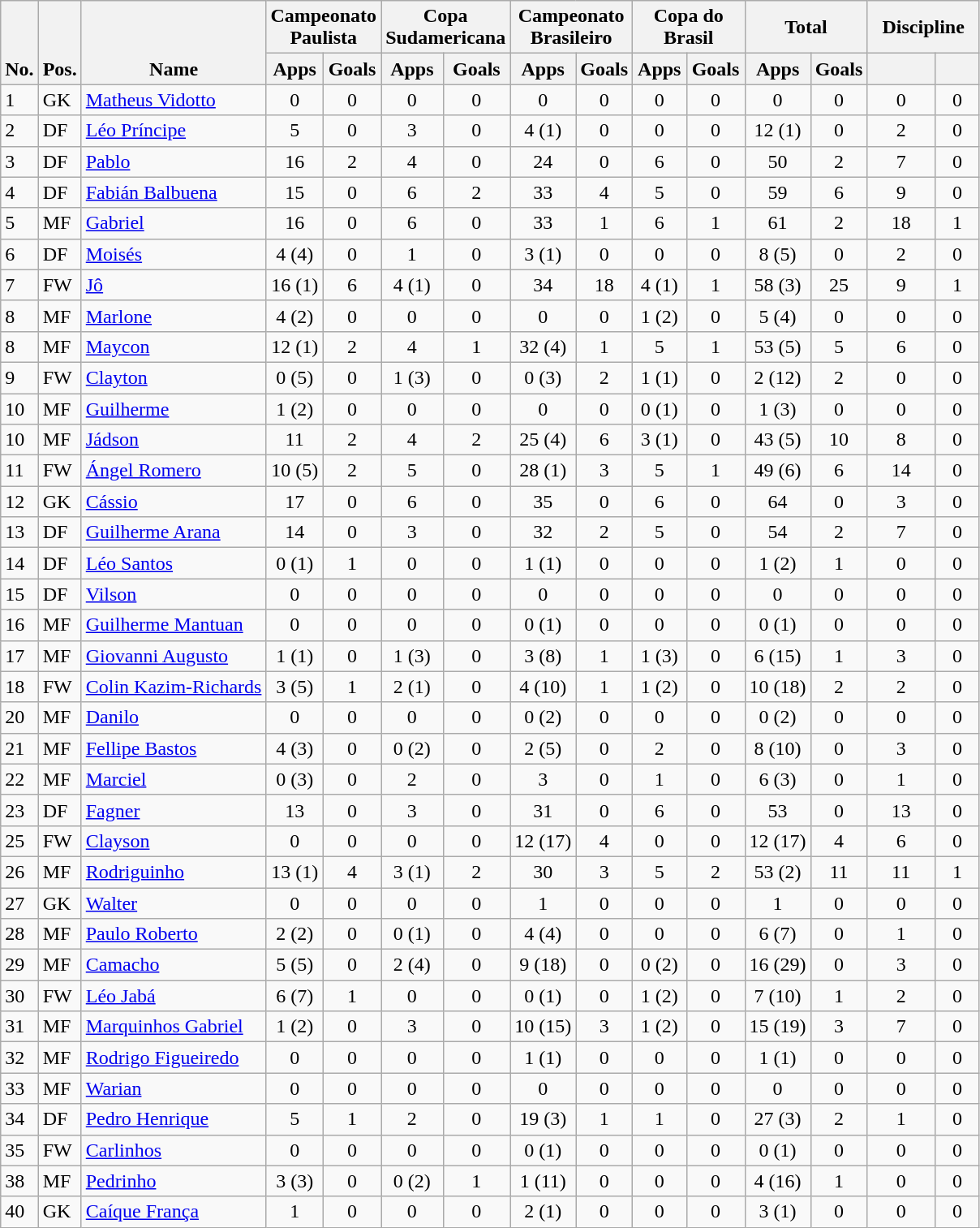<table class="wikitable" style="text-align:center">
<tr>
<th rowspan="2" valign="bottom">No.</th>
<th rowspan="2" valign="bottom">Pos.</th>
<th rowspan="2" valign="bottom">Name</th>
<th colspan="2" width="85">Campeonato Paulista</th>
<th colspan="2" width="85">Copa Sudamericana</th>
<th colspan="2" width="85">Campeonato Brasileiro</th>
<th colspan="2" width="85">Copa do Brasil</th>
<th colspan="2" width="85">Total</th>
<th colspan="2" width="85">Discipline</th>
</tr>
<tr>
<th>Apps</th>
<th>Goals</th>
<th>Apps</th>
<th>Goals</th>
<th>Apps</th>
<th>Goals</th>
<th>Apps</th>
<th>Goals</th>
<th>Apps</th>
<th>Goals</th>
<th></th>
<th></th>
</tr>
<tr>
<td align="left">1</td>
<td align="left">GK</td>
<td align="left"> <a href='#'>Matheus Vidotto</a></td>
<td>0</td>
<td>0</td>
<td>0</td>
<td>0</td>
<td>0</td>
<td>0</td>
<td>0</td>
<td>0</td>
<td>0</td>
<td>0</td>
<td>0</td>
<td>0</td>
</tr>
<tr>
<td align="left">2</td>
<td align="left">DF</td>
<td align="left"> <a href='#'>Léo Príncipe</a></td>
<td>5</td>
<td>0</td>
<td>3</td>
<td>0</td>
<td>4 (1)</td>
<td>0</td>
<td>0</td>
<td>0</td>
<td>12 (1)</td>
<td>0</td>
<td>2</td>
<td>0</td>
</tr>
<tr>
<td align="left">3</td>
<td align="left">DF</td>
<td align="left"> <a href='#'>Pablo</a></td>
<td>16</td>
<td>2</td>
<td>4</td>
<td>0</td>
<td>24</td>
<td>0</td>
<td>6</td>
<td>0</td>
<td>50</td>
<td>2</td>
<td>7</td>
<td>0</td>
</tr>
<tr>
<td align="left">4</td>
<td align="left">DF</td>
<td align="left"> <a href='#'>Fabián Balbuena</a></td>
<td>15</td>
<td>0</td>
<td>6</td>
<td>2</td>
<td>33</td>
<td>4</td>
<td>5</td>
<td>0</td>
<td>59</td>
<td>6</td>
<td>9</td>
<td>0</td>
</tr>
<tr>
<td align="left">5</td>
<td align="left">MF</td>
<td align="left"> <a href='#'>Gabriel</a></td>
<td>16</td>
<td>0</td>
<td>6</td>
<td>0</td>
<td>33</td>
<td>1</td>
<td>6</td>
<td>1</td>
<td>61</td>
<td>2</td>
<td>18</td>
<td>1</td>
</tr>
<tr>
<td align="left">6</td>
<td align="left">DF</td>
<td align="left"> <a href='#'>Moisés</a></td>
<td>4 (4)</td>
<td>0</td>
<td>1</td>
<td>0</td>
<td>3 (1)</td>
<td>0</td>
<td>0</td>
<td>0</td>
<td>8 (5)</td>
<td>0</td>
<td>2</td>
<td>0</td>
</tr>
<tr>
<td align="left">7</td>
<td align="left">FW</td>
<td align="left"> <a href='#'>Jô</a></td>
<td>16 (1)</td>
<td>6</td>
<td>4 (1)</td>
<td>0</td>
<td>34</td>
<td>18</td>
<td>4 (1)</td>
<td>1</td>
<td>58 (3)</td>
<td>25</td>
<td>9</td>
<td>1</td>
</tr>
<tr>
<td align="left">8</td>
<td align="left">MF</td>
<td align="left"> <a href='#'>Marlone</a></td>
<td>4 (2)</td>
<td>0</td>
<td>0</td>
<td>0</td>
<td>0</td>
<td>0</td>
<td>1 (2)</td>
<td>0</td>
<td>5 (4)</td>
<td>0</td>
<td>0</td>
<td>0</td>
</tr>
<tr>
<td align="left">8</td>
<td align="left">MF</td>
<td align="left"> <a href='#'>Maycon</a></td>
<td>12 (1)</td>
<td>2</td>
<td>4</td>
<td>1</td>
<td>32 (4)</td>
<td>1</td>
<td>5</td>
<td>1</td>
<td>53 (5)</td>
<td>5</td>
<td>6</td>
<td>0</td>
</tr>
<tr>
<td align="left">9</td>
<td align="left">FW</td>
<td align="left"> <a href='#'>Clayton</a></td>
<td>0 (5)</td>
<td>0</td>
<td>1 (3)</td>
<td>0</td>
<td>0 (3)</td>
<td>2</td>
<td>1 (1)</td>
<td>0</td>
<td>2 (12)</td>
<td>2</td>
<td>0</td>
<td>0</td>
</tr>
<tr>
<td align="left">10</td>
<td align="left">MF</td>
<td align="left"> <a href='#'>Guilherme</a></td>
<td>1 (2)</td>
<td>0</td>
<td>0</td>
<td>0</td>
<td>0</td>
<td>0</td>
<td>0 (1)</td>
<td>0</td>
<td>1 (3)</td>
<td>0</td>
<td>0</td>
<td>0</td>
</tr>
<tr>
<td align="left">10</td>
<td align="left">MF</td>
<td align="left"> <a href='#'>Jádson</a></td>
<td>11</td>
<td>2</td>
<td>4</td>
<td>2</td>
<td>25 (4)</td>
<td>6</td>
<td>3 (1)</td>
<td>0</td>
<td>43 (5)</td>
<td>10</td>
<td>8</td>
<td>0</td>
</tr>
<tr>
<td align="left">11</td>
<td align="left">FW</td>
<td align="left"> <a href='#'>Ángel Romero</a></td>
<td>10 (5)</td>
<td>2</td>
<td>5</td>
<td>0</td>
<td>28 (1)</td>
<td>3</td>
<td>5</td>
<td>1</td>
<td>49 (6)</td>
<td>6</td>
<td>14</td>
<td>0</td>
</tr>
<tr>
<td align="left">12</td>
<td align="left">GK</td>
<td align="left"> <a href='#'>Cássio</a></td>
<td>17</td>
<td>0</td>
<td>6</td>
<td>0</td>
<td>35</td>
<td>0</td>
<td>6</td>
<td>0</td>
<td>64</td>
<td>0</td>
<td>3</td>
<td>0</td>
</tr>
<tr>
<td align="left">13</td>
<td align="left">DF</td>
<td align="left"> <a href='#'>Guilherme Arana</a></td>
<td>14</td>
<td>0</td>
<td>3</td>
<td>0</td>
<td>32</td>
<td>2</td>
<td>5</td>
<td>0</td>
<td>54</td>
<td>2</td>
<td>7</td>
<td>0</td>
</tr>
<tr>
<td align="left">14</td>
<td align="left">DF</td>
<td align="left"> <a href='#'>Léo Santos</a></td>
<td>0 (1)</td>
<td>1</td>
<td>0</td>
<td>0</td>
<td>1 (1)</td>
<td>0</td>
<td>0</td>
<td>0</td>
<td>1 (2)</td>
<td>1</td>
<td>0</td>
<td>0</td>
</tr>
<tr>
<td align="left">15</td>
<td align="left">DF</td>
<td align="left"> <a href='#'>Vilson</a></td>
<td>0</td>
<td>0</td>
<td>0</td>
<td>0</td>
<td>0</td>
<td>0</td>
<td>0</td>
<td>0</td>
<td>0</td>
<td>0</td>
<td>0</td>
<td>0</td>
</tr>
<tr>
<td align="left">16</td>
<td align="left">MF</td>
<td align="left"> <a href='#'>Guilherme Mantuan</a></td>
<td>0</td>
<td>0</td>
<td>0</td>
<td>0</td>
<td>0 (1)</td>
<td>0</td>
<td>0</td>
<td>0</td>
<td>0 (1)</td>
<td>0</td>
<td>0</td>
<td>0</td>
</tr>
<tr>
<td align="left">17</td>
<td align="left">MF</td>
<td align="left"> <a href='#'>Giovanni Augusto</a></td>
<td>1 (1)</td>
<td>0</td>
<td>1 (3)</td>
<td>0</td>
<td>3 (8)</td>
<td>1</td>
<td>1 (3)</td>
<td>0</td>
<td>6 (15)</td>
<td>1</td>
<td>3</td>
<td>0</td>
</tr>
<tr>
<td align="left">18</td>
<td align="left">FW</td>
<td align="left"> <a href='#'>Colin Kazim-Richards</a></td>
<td>3 (5)</td>
<td>1</td>
<td>2 (1)</td>
<td>0</td>
<td>4 (10)</td>
<td>1</td>
<td>1 (2)</td>
<td>0</td>
<td>10 (18)</td>
<td>2</td>
<td>2</td>
<td>0</td>
</tr>
<tr>
<td align="left">20</td>
<td align="left">MF</td>
<td align="left"> <a href='#'>Danilo</a></td>
<td>0</td>
<td>0</td>
<td>0</td>
<td>0</td>
<td>0 (2)</td>
<td>0</td>
<td>0</td>
<td>0</td>
<td>0 (2)</td>
<td>0</td>
<td>0</td>
<td>0</td>
</tr>
<tr>
<td align="left">21</td>
<td align="left">MF</td>
<td align="left"> <a href='#'>Fellipe Bastos</a></td>
<td>4 (3)</td>
<td>0</td>
<td>0 (2)</td>
<td>0</td>
<td>2 (5)</td>
<td>0</td>
<td>2</td>
<td>0</td>
<td>8 (10)</td>
<td>0</td>
<td>3</td>
<td>0</td>
</tr>
<tr>
<td align="left">22</td>
<td align="left">MF</td>
<td align="left"> <a href='#'>Marciel</a></td>
<td>0 (3)</td>
<td>0</td>
<td>2</td>
<td>0</td>
<td>3</td>
<td>0</td>
<td>1</td>
<td>0</td>
<td>6 (3)</td>
<td>0</td>
<td>1</td>
<td>0</td>
</tr>
<tr>
<td align="left">23</td>
<td align="left">DF</td>
<td align="left"> <a href='#'>Fagner</a></td>
<td>13</td>
<td>0</td>
<td>3</td>
<td>0</td>
<td>31</td>
<td>0</td>
<td>6</td>
<td>0</td>
<td>53</td>
<td>0</td>
<td>13</td>
<td>0</td>
</tr>
<tr>
<td align="left">25</td>
<td align="left">FW</td>
<td align="left"> <a href='#'>Clayson</a></td>
<td>0</td>
<td>0</td>
<td>0</td>
<td>0</td>
<td>12 (17)</td>
<td>4</td>
<td>0</td>
<td>0</td>
<td>12 (17)</td>
<td>4</td>
<td>6</td>
<td>0</td>
</tr>
<tr>
<td align="left">26</td>
<td align="left">MF</td>
<td align="left"> <a href='#'>Rodriguinho</a></td>
<td>13 (1)</td>
<td>4</td>
<td>3 (1)</td>
<td>2</td>
<td>30</td>
<td>3</td>
<td>5</td>
<td>2</td>
<td>53 (2)</td>
<td>11</td>
<td>11</td>
<td>1</td>
</tr>
<tr>
<td align="left">27</td>
<td align="left">GK</td>
<td align="left"> <a href='#'>Walter</a></td>
<td>0</td>
<td>0</td>
<td>0</td>
<td>0</td>
<td>1</td>
<td>0</td>
<td>0</td>
<td>0</td>
<td>1</td>
<td>0</td>
<td>0</td>
<td>0</td>
</tr>
<tr>
<td align="left">28</td>
<td align="left">MF</td>
<td align="left"> <a href='#'>Paulo Roberto</a></td>
<td>2 (2)</td>
<td>0</td>
<td>0 (1)</td>
<td>0</td>
<td>4 (4)</td>
<td>0</td>
<td>0</td>
<td>0</td>
<td>6 (7)</td>
<td>0</td>
<td>1</td>
<td>0</td>
</tr>
<tr>
<td align="left">29</td>
<td align="left">MF</td>
<td align="left"> <a href='#'>Camacho</a></td>
<td>5 (5)</td>
<td>0</td>
<td>2 (4)</td>
<td>0</td>
<td>9 (18)</td>
<td>0</td>
<td>0 (2)</td>
<td>0</td>
<td>16 (29)</td>
<td>0</td>
<td>3</td>
<td>0</td>
</tr>
<tr>
<td align="left">30</td>
<td align="left">FW</td>
<td align="left"> <a href='#'>Léo Jabá</a></td>
<td>6 (7)</td>
<td>1</td>
<td>0</td>
<td>0</td>
<td>0 (1)</td>
<td>0</td>
<td>1 (2)</td>
<td>0</td>
<td>7 (10)</td>
<td>1</td>
<td>2</td>
<td>0</td>
</tr>
<tr>
<td align="left">31</td>
<td align="left">MF</td>
<td align="left"> <a href='#'>Marquinhos Gabriel</a></td>
<td>1 (2)</td>
<td>0</td>
<td>3</td>
<td>0</td>
<td>10 (15)</td>
<td>3</td>
<td>1 (2)</td>
<td>0</td>
<td>15 (19)</td>
<td>3</td>
<td>7</td>
<td>0</td>
</tr>
<tr>
<td align="left">32</td>
<td align="left">MF</td>
<td align="left"> <a href='#'>Rodrigo Figueiredo</a></td>
<td>0</td>
<td>0</td>
<td>0</td>
<td>0</td>
<td>1 (1)</td>
<td>0</td>
<td>0</td>
<td>0</td>
<td>1 (1)</td>
<td>0</td>
<td>0</td>
<td>0</td>
</tr>
<tr>
<td align="left">33</td>
<td align="left">MF</td>
<td align="left"> <a href='#'>Warian</a></td>
<td>0</td>
<td>0</td>
<td>0</td>
<td>0</td>
<td>0</td>
<td>0</td>
<td>0</td>
<td>0</td>
<td>0</td>
<td>0</td>
<td>0</td>
<td>0</td>
</tr>
<tr>
<td align="left">34</td>
<td align="left">DF</td>
<td align="left"> <a href='#'>Pedro Henrique</a></td>
<td>5</td>
<td>1</td>
<td>2</td>
<td>0</td>
<td>19 (3)</td>
<td>1</td>
<td>1</td>
<td>0</td>
<td>27 (3)</td>
<td>2</td>
<td>1</td>
<td>0</td>
</tr>
<tr>
<td align="left">35</td>
<td align="left">FW</td>
<td align="left"> <a href='#'>Carlinhos</a></td>
<td>0</td>
<td>0</td>
<td>0</td>
<td>0</td>
<td>0 (1)</td>
<td>0</td>
<td>0</td>
<td>0</td>
<td>0 (1)</td>
<td>0</td>
<td>0</td>
<td>0</td>
</tr>
<tr>
<td align="left">38</td>
<td align="left">MF</td>
<td align="left"> <a href='#'>Pedrinho</a></td>
<td>3 (3)</td>
<td>0</td>
<td>0 (2)</td>
<td>1</td>
<td>1 (11)</td>
<td>0</td>
<td>0</td>
<td>0</td>
<td>4 (16)</td>
<td>1</td>
<td>0</td>
<td>0</td>
</tr>
<tr>
<td align="left">40</td>
<td align="left">GK</td>
<td align="left"> <a href='#'>Caíque França</a></td>
<td>1</td>
<td>0</td>
<td>0</td>
<td>0</td>
<td>2 (1)</td>
<td>0</td>
<td>0</td>
<td>0</td>
<td>3 (1)</td>
<td>0</td>
<td>0</td>
<td>0</td>
</tr>
</table>
